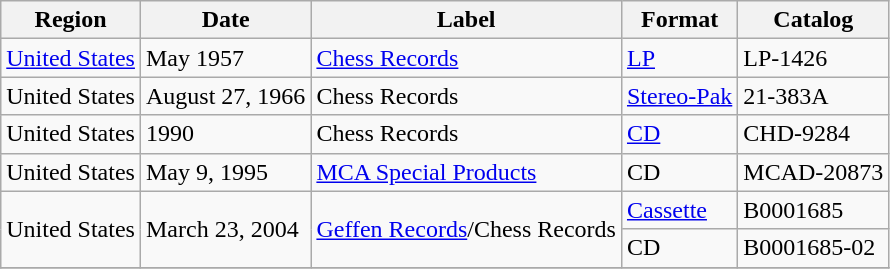<table class="wikitable">
<tr>
<th>Region</th>
<th>Date</th>
<th>Label</th>
<th>Format</th>
<th>Catalog</th>
</tr>
<tr>
<td><a href='#'>United States</a></td>
<td>May 1957</td>
<td><a href='#'>Chess Records</a></td>
<td><a href='#'>LP</a></td>
<td>LP-1426</td>
</tr>
<tr>
<td>United States</td>
<td>August 27, 1966</td>
<td>Chess Records</td>
<td><a href='#'>Stereo-Pak</a></td>
<td>21-383A</td>
</tr>
<tr>
<td>United States</td>
<td>1990</td>
<td>Chess Records</td>
<td><a href='#'>CD</a></td>
<td>CHD-9284</td>
</tr>
<tr>
<td>United States</td>
<td>May 9, 1995</td>
<td><a href='#'>MCA Special Products</a></td>
<td>CD</td>
<td>MCAD-20873</td>
</tr>
<tr>
<td rowspan="2">United States</td>
<td rowspan="2">March 23, 2004</td>
<td rowspan="2"><a href='#'>Geffen Records</a>/Chess Records</td>
<td><a href='#'>Cassette</a></td>
<td>B0001685</td>
</tr>
<tr>
<td>CD</td>
<td>B0001685-02</td>
</tr>
<tr>
</tr>
</table>
